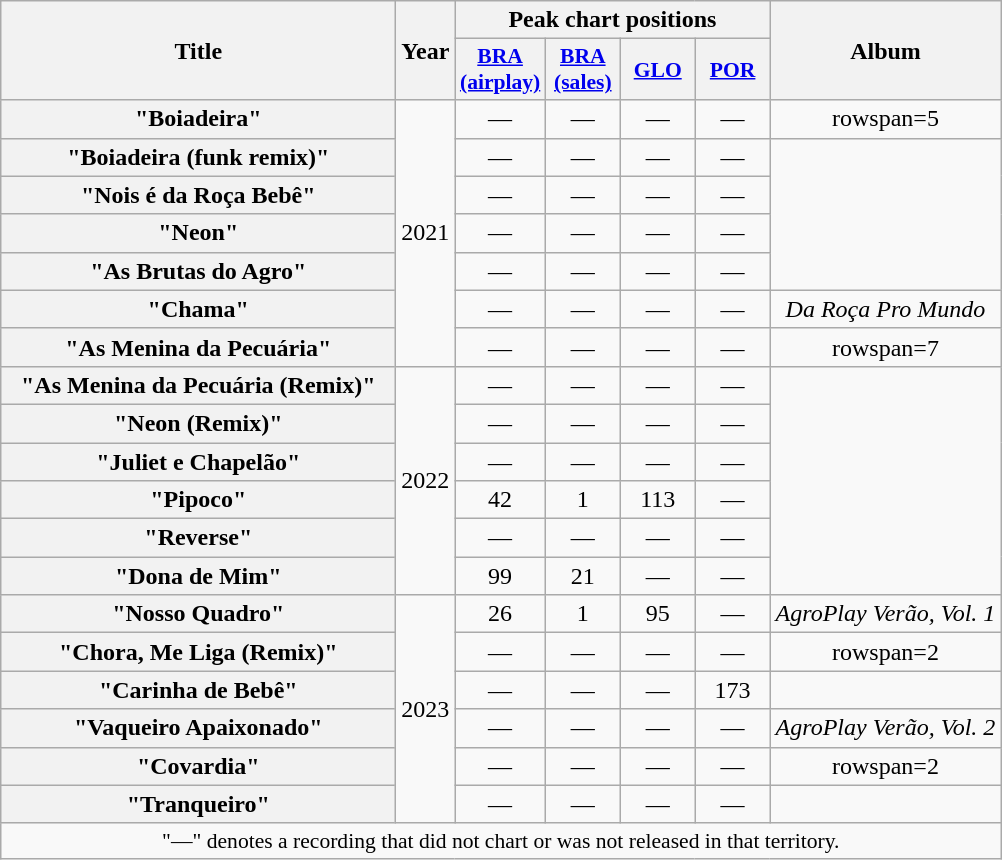<table class="wikitable plainrowheaders" style="text-align:center;">
<tr>
<th scope="col" rowspan="2" style="width:16em;">Title</th>
<th scope="col" rowspan="2">Year</th>
<th scope="col" colspan="4">Peak chart positions</th>
<th scope="col" rowspan="2">Album</th>
</tr>
<tr>
<th scope="col" style="width:3em;font-size:90%;"><a href='#'>BRA<br> (airplay)</a><br></th>
<th scope="col" style="width:3em;font-size:90%;"><a href='#'>BRA<br> (sales)</a><br></th>
<th scope="col" style="width:3em;font-size:90%;"><a href='#'>GLO</a><br></th>
<th scope="col" style="width:3em;font-size:90%;"><a href='#'>POR</a><br></th>
</tr>
<tr>
<th scope="row" align="left">"Boiadeira"</th>
<td rowspan="7">2021</td>
<td>—</td>
<td>—</td>
<td>—</td>
<td>—</td>
<td>rowspan=5 </td>
</tr>
<tr>
<th scope="row" align="left">"Boiadeira (funk remix)"<br></th>
<td>—</td>
<td>—</td>
<td>—</td>
<td>—</td>
</tr>
<tr>
<th scope="row" align="left">"Nois é da Roça Bebê"</th>
<td>—</td>
<td>—</td>
<td>—</td>
<td>—</td>
</tr>
<tr>
<th scope="row" align="left">"Neon"</th>
<td>—</td>
<td>—</td>
<td>—</td>
<td>—</td>
</tr>
<tr>
<th scope="row" align="left">"As Brutas do Agro"<br></th>
<td>—</td>
<td>—</td>
<td>—</td>
<td>—</td>
</tr>
<tr>
<th scope="row" align="left">"Chama"<br></th>
<td>—</td>
<td>—</td>
<td>—</td>
<td>—</td>
<td><em>Da Roça Pro Mundo</em></td>
</tr>
<tr>
<th scope="row" align="left">"As Menina da Pecuária"<br></th>
<td>—</td>
<td>—</td>
<td>—</td>
<td>—</td>
<td>rowspan=7 </td>
</tr>
<tr>
<th scope="row" align="left">"As Menina da Pecuária (Remix)"<br></th>
<td rowspan="6">2022</td>
<td>—</td>
<td>—</td>
<td>—</td>
<td>—</td>
</tr>
<tr>
<th scope="row" align="left">"Neon (Remix)"<br></th>
<td>—</td>
<td>—</td>
<td>—</td>
<td>—</td>
</tr>
<tr>
<th scope="row" align="left">"Juliet e Chapelão"<br></th>
<td>—</td>
<td>—</td>
<td>—</td>
<td>—</td>
</tr>
<tr>
<th scope="row" align="left">"Pipoco"<br></th>
<td>42</td>
<td>1</td>
<td>113</td>
<td>—</td>
</tr>
<tr>
<th scope="row" align="left">"Reverse"<br></th>
<td>—</td>
<td>—</td>
<td>—</td>
<td>—</td>
</tr>
<tr>
<th scope="row" align="left">"Dona de Mim"</th>
<td>99</td>
<td>21</td>
<td>—</td>
<td>—</td>
</tr>
<tr>
<th scope="row" align="left">"Nosso Quadro"</th>
<td rowspan="6">2023</td>
<td>26</td>
<td>1</td>
<td>95</td>
<td>—</td>
<td><em>AgroPlay Verão, Vol. 1</em></td>
</tr>
<tr>
<th scope="row" align="left">"Chora, Me Liga (Remix)"<br></th>
<td>—</td>
<td>—</td>
<td>—</td>
<td>—</td>
<td>rowspan=2 </td>
</tr>
<tr>
<th scope="row" align="left">"Carinha de Bebê"<br></th>
<td>—</td>
<td>—</td>
<td>—</td>
<td>173</td>
</tr>
<tr>
<th scope="row" align="left">"Vaqueiro Apaixonado"<br></th>
<td>—</td>
<td>—</td>
<td>—</td>
<td>—</td>
<td><em>AgroPlay Verão, Vol. 2</em></td>
</tr>
<tr>
<th scope="row" align="left">"Covardia"<br></th>
<td>—</td>
<td>—</td>
<td>—</td>
<td>—</td>
<td>rowspan=2 </td>
</tr>
<tr>
<th scope="row" align="left">"Tranqueiro"</th>
<td>—</td>
<td>—</td>
<td>—</td>
<td>—</td>
</tr>
<tr>
<td colspan="7" style="font-size:90%">"—" denotes a recording that did not chart or was not released in that territory.</td>
</tr>
</table>
